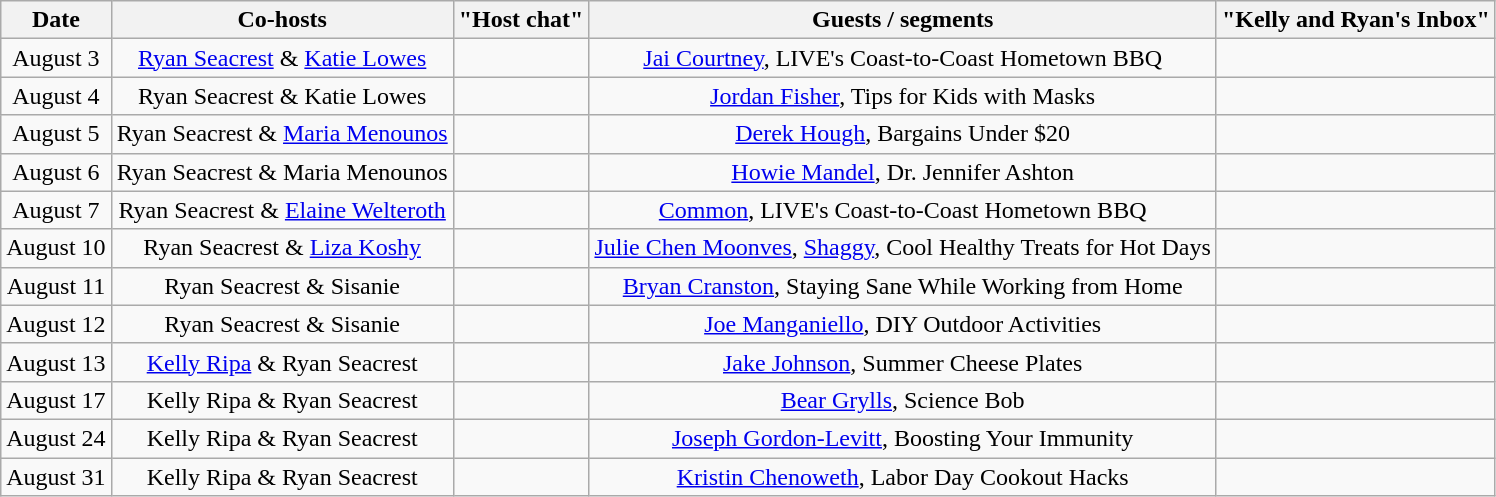<table class="wikitable sortable" style="text-align:center;">
<tr>
<th>Date</th>
<th>Co-hosts</th>
<th>"Host chat"</th>
<th>Guests / segments</th>
<th>"Kelly and Ryan's Inbox"</th>
</tr>
<tr>
<td>August 3</td>
<td><a href='#'>Ryan Seacrest</a> & <a href='#'>Katie Lowes</a></td>
<td></td>
<td><a href='#'>Jai Courtney</a>, LIVE's Coast-to-Coast Hometown BBQ</td>
<td></td>
</tr>
<tr>
<td>August 4</td>
<td>Ryan Seacrest & Katie Lowes</td>
<td></td>
<td><a href='#'>Jordan Fisher</a>, Tips for Kids with Masks</td>
<td></td>
</tr>
<tr>
<td>August 5</td>
<td>Ryan Seacrest & <a href='#'>Maria Menounos</a></td>
<td></td>
<td><a href='#'>Derek Hough</a>, Bargains Under $20</td>
<td></td>
</tr>
<tr>
<td>August 6</td>
<td>Ryan Seacrest & Maria Menounos</td>
<td></td>
<td><a href='#'>Howie Mandel</a>, Dr. Jennifer Ashton</td>
<td></td>
</tr>
<tr>
<td>August 7</td>
<td>Ryan Seacrest & <a href='#'>Elaine Welteroth</a></td>
<td></td>
<td><a href='#'>Common</a>, LIVE's Coast-to-Coast Hometown BBQ</td>
<td></td>
</tr>
<tr>
<td>August 10</td>
<td>Ryan Seacrest & <a href='#'>Liza Koshy</a></td>
<td></td>
<td><a href='#'>Julie Chen Moonves</a>, <a href='#'>Shaggy</a>, Cool Healthy Treats for Hot Days</td>
<td></td>
</tr>
<tr>
<td>August 11</td>
<td>Ryan Seacrest & Sisanie</td>
<td></td>
<td><a href='#'>Bryan Cranston</a>, Staying Sane While Working from Home</td>
<td></td>
</tr>
<tr>
<td>August 12</td>
<td>Ryan Seacrest & Sisanie</td>
<td></td>
<td><a href='#'>Joe Manganiello</a>, DIY Outdoor Activities</td>
<td></td>
</tr>
<tr>
<td>August 13</td>
<td><a href='#'>Kelly Ripa</a> & Ryan Seacrest</td>
<td></td>
<td><a href='#'>Jake Johnson</a>, Summer Cheese Plates</td>
<td></td>
</tr>
<tr>
<td>August 17</td>
<td>Kelly Ripa & Ryan Seacrest</td>
<td></td>
<td><a href='#'>Bear Grylls</a>, Science Bob</td>
<td></td>
</tr>
<tr>
<td>August 24</td>
<td>Kelly Ripa & Ryan Seacrest</td>
<td></td>
<td><a href='#'>Joseph Gordon-Levitt</a>, Boosting Your Immunity</td>
<td></td>
</tr>
<tr>
<td>August 31</td>
<td>Kelly Ripa & Ryan Seacrest</td>
<td></td>
<td><a href='#'>Kristin Chenoweth</a>, Labor Day Cookout Hacks</td>
<td></td>
</tr>
</table>
